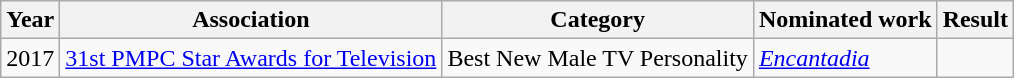<table class="wikitable sortable" background: #f9f9f9>
<tr>
<th>Year</th>
<th>Association</th>
<th>Category</th>
<th>Nominated work</th>
<th>Result</th>
</tr>
<tr>
<td>2017</td>
<td><a href='#'>31st PMPC Star Awards for Television</a></td>
<td>Best New Male TV Personality</td>
<td><em><a href='#'>Encantadia</a></em></td>
<td></td>
</tr>
</table>
